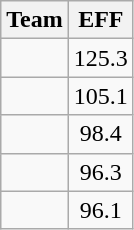<table class=wikitable>
<tr>
<th>Team</th>
<th>EFF</th>
</tr>
<tr>
<td></td>
<td align=center>125.3</td>
</tr>
<tr>
<td></td>
<td align=center>105.1</td>
</tr>
<tr>
<td></td>
<td align=center>98.4</td>
</tr>
<tr>
<td></td>
<td align=center>96.3</td>
</tr>
<tr>
<td></td>
<td align=center>96.1</td>
</tr>
</table>
